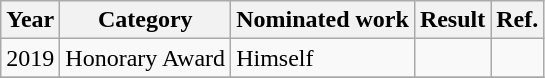<table class="wikitable sortable">
<tr>
<th>Year</th>
<th>Category</th>
<th>Nominated work</th>
<th>Result</th>
<th>Ref.</th>
</tr>
<tr>
<td>2019</td>
<td>Honorary Award</td>
<td>Himself</td>
<td></td>
<td></td>
</tr>
<tr>
</tr>
</table>
